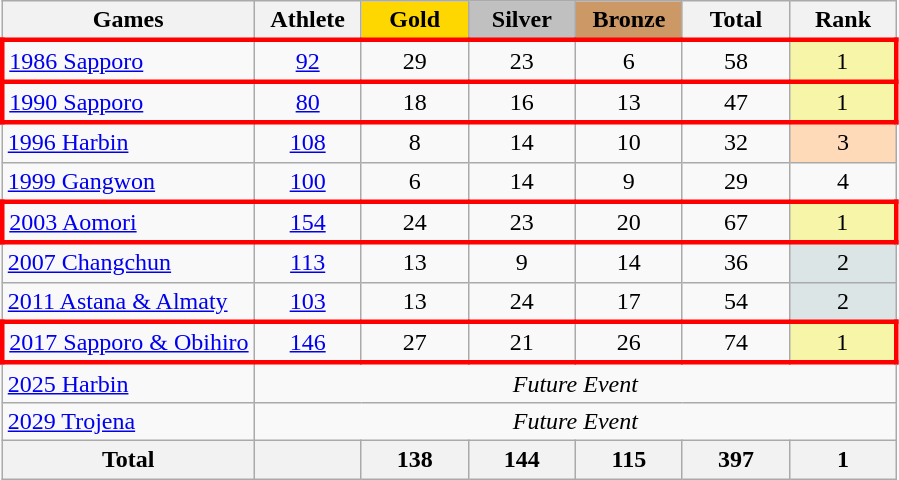<table class="wikitable sortable" style="margin-top:0em; text-align:center; font-size:100%;">
<tr>
<th>Games</th>
<th style="width:4em;">Athlete</th>
<th style="background:gold; width:4em;"><strong>Gold</strong></th>
<th style="background:silver; width:4em;"><strong>Silver</strong></th>
<th style="background:#cc9966; width:4em;"><strong>Bronze</strong></th>
<th style="width:4em;">Total</th>
<th style="width:4em;">Rank</th>
</tr>
<tr style="border: 3px solid red">
<td align=left> <a href='#'>1986 Sapporo</a></td>
<td><a href='#'>92</a></td>
<td>29</td>
<td>23</td>
<td>6</td>
<td>58</td>
<td bgcolor=f7f6a8>1</td>
</tr>
<tr style="border: 3px solid red">
<td align=left> <a href='#'>1990 Sapporo</a></td>
<td><a href='#'>80</a></td>
<td>18</td>
<td>16</td>
<td>13</td>
<td>47</td>
<td bgcolor=f7f6a8>1</td>
</tr>
<tr>
<td align=left> <a href='#'>1996 Harbin</a></td>
<td><a href='#'>108</a></td>
<td>8</td>
<td>14</td>
<td>10</td>
<td>32</td>
<td bgcolor=ffdab9>3</td>
</tr>
<tr>
<td align=left> <a href='#'>1999 Gangwon</a></td>
<td><a href='#'>100</a></td>
<td>6</td>
<td>14</td>
<td>9</td>
<td>29</td>
<td>4</td>
</tr>
<tr style="border: 3px solid red">
<td align=left> <a href='#'>2003 Aomori</a></td>
<td><a href='#'>154</a></td>
<td>24</td>
<td>23</td>
<td>20</td>
<td>67</td>
<td bgcolor=f7f6a8>1</td>
</tr>
<tr>
<td align=left> <a href='#'>2007 Changchun</a></td>
<td><a href='#'>113</a></td>
<td>13</td>
<td>9</td>
<td>14</td>
<td>36</td>
<td bgcolor=dce5e5>2</td>
</tr>
<tr>
<td align=left> <a href='#'>2011 Astana & Almaty</a></td>
<td><a href='#'>103</a></td>
<td>13</td>
<td>24</td>
<td>17</td>
<td>54</td>
<td bgcolor=dce5e5>2</td>
</tr>
<tr style="border: 3px solid red">
<td align=left> <a href='#'>2017 Sapporo & Obihiro</a></td>
<td><a href='#'>146</a></td>
<td>27</td>
<td>21</td>
<td>26</td>
<td>74</td>
<td bgcolor=f7f6a8>1</td>
</tr>
<tr>
<td align=left> <a href='#'>2025 Harbin</a></td>
<td colspan=6><em>Future Event</em></td>
</tr>
<tr>
<td align=left> <a href='#'>2029 Trojena</a></td>
<td colspan=6><em>Future Event</em></td>
</tr>
<tr>
<th>Total</th>
<th></th>
<th>138</th>
<th>144</th>
<th>115</th>
<th>397</th>
<th>1</th>
</tr>
</table>
